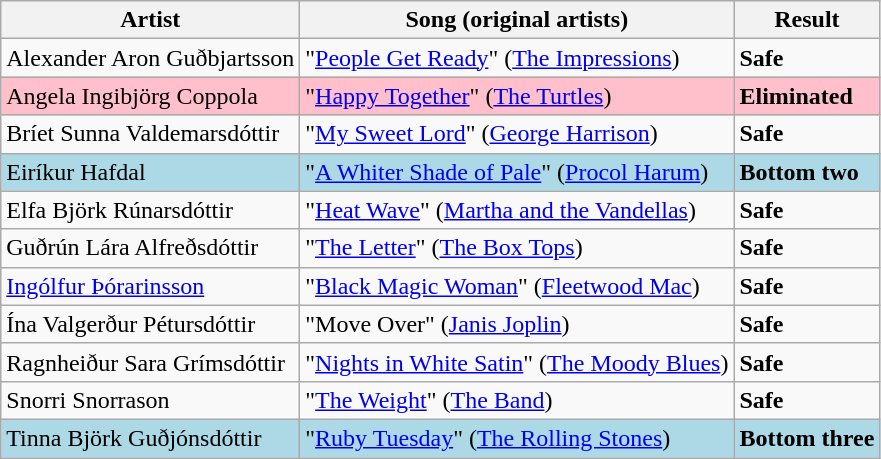<table class=wikitable>
<tr>
<th>Artist</th>
<th>Song (original artists)</th>
<th>Result</th>
</tr>
<tr>
<td>Alexander Aron Guðbjartsson</td>
<td>"<a href='#'>People Get Ready</a>" (<a href='#'>The Impressions</a>)</td>
<td><strong>Safe</strong></td>
</tr>
<tr style="background:pink;">
<td>Angela Ingibjörg Coppola</td>
<td>"<a href='#'>Happy Together</a>" (<a href='#'>The Turtles</a>)</td>
<td><strong>Eliminated</strong></td>
</tr>
<tr>
<td>Bríet Sunna Valdemarsdóttir</td>
<td>"<a href='#'>My Sweet Lord</a>" (<a href='#'>George Harrison</a>)</td>
<td><strong>Safe</strong></td>
</tr>
<tr style="background:lightblue;">
<td>Eiríkur Hafdal</td>
<td>"<a href='#'>A Whiter Shade of Pale</a>" (<a href='#'>Procol Harum</a>)</td>
<td><strong>Bottom two</strong></td>
</tr>
<tr>
<td>Elfa Björk Rúnarsdóttir</td>
<td>"<a href='#'>Heat Wave</a>" (<a href='#'>Martha and the Vandellas</a>)</td>
<td><strong>Safe</strong></td>
</tr>
<tr>
<td>Guðrún Lára Alfreðsdóttir</td>
<td>"<a href='#'>The Letter</a>" (<a href='#'>The Box Tops</a>)</td>
<td><strong>Safe</strong></td>
</tr>
<tr>
<td><a href='#'>Ingólfur Þórarinsson</a></td>
<td>"<a href='#'>Black Magic Woman</a>" (<a href='#'>Fleetwood Mac</a>)</td>
<td><strong>Safe</strong></td>
</tr>
<tr>
<td>Ína Valgerður Pétursdóttir</td>
<td>"Move Over" (<a href='#'>Janis Joplin</a>)</td>
<td><strong>Safe</strong></td>
</tr>
<tr>
<td>Ragnheiður Sara Grímsdóttir</td>
<td>"<a href='#'>Nights in White Satin</a>" (<a href='#'>The Moody Blues</a>)</td>
<td><strong>Safe</strong></td>
</tr>
<tr>
<td>Snorri Snorrason</td>
<td>"<a href='#'>The Weight</a>" (<a href='#'>The Band</a>)</td>
<td><strong>Safe</strong></td>
</tr>
<tr style="background:lightblue;">
<td>Tinna Björk Guðjónsdóttir</td>
<td>"<a href='#'>Ruby Tuesday</a>" (<a href='#'>The Rolling Stones</a>)</td>
<td><strong>Bottom three</strong></td>
</tr>
</table>
